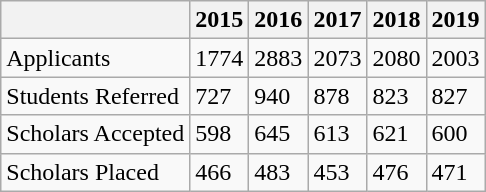<table class="wikitable">
<tr>
<th></th>
<th>2015</th>
<th>2016</th>
<th>2017</th>
<th>2018</th>
<th>2019</th>
</tr>
<tr>
<td>Applicants</td>
<td>1774</td>
<td>2883</td>
<td>2073</td>
<td>2080</td>
<td>2003</td>
</tr>
<tr>
<td>Students Referred</td>
<td>727</td>
<td>940</td>
<td>878</td>
<td>823</td>
<td>827</td>
</tr>
<tr>
<td>Scholars Accepted</td>
<td>598</td>
<td>645</td>
<td>613</td>
<td>621</td>
<td>600</td>
</tr>
<tr>
<td>Scholars Placed</td>
<td>466</td>
<td>483</td>
<td>453</td>
<td>476</td>
<td>471</td>
</tr>
</table>
